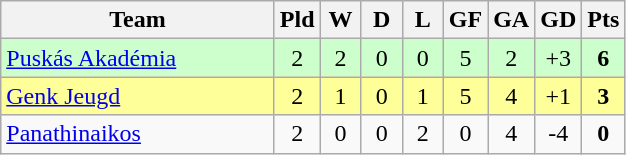<table class="wikitable" style="text-align: center;">
<tr>
<th width=175>Team</th>
<th width=20 abbr="Played">Pld</th>
<th width=20 abbr="Won">W</th>
<th width=20 abbr="Drawn">D</th>
<th width=20 abbr="Lost">L</th>
<th width=20 abbr="Goals for">GF</th>
<th width=20 abbr="Goals against">GA</th>
<th width=20 abbr="Goal difference">GD</th>
<th width=20 abbr="Points">Pts</th>
</tr>
<tr bgcolor=#ccffcc>
<td align=left> <a href='#'>Puskás Akadémia</a></td>
<td>2</td>
<td>2</td>
<td>0</td>
<td>0</td>
<td>5</td>
<td>2</td>
<td>+3</td>
<td><strong>6</strong></td>
</tr>
<tr bgcolor=#ffff99>
<td align=left> <a href='#'>Genk Jeugd</a></td>
<td>2</td>
<td>1</td>
<td>0</td>
<td>1</td>
<td>5</td>
<td>4</td>
<td>+1</td>
<td><strong>3</strong></td>
</tr>
<tr>
<td align=left> <a href='#'>Panathinaikos</a></td>
<td>2</td>
<td>0</td>
<td>0</td>
<td>2</td>
<td>0</td>
<td>4</td>
<td>-4</td>
<td><strong>0</strong></td>
</tr>
</table>
